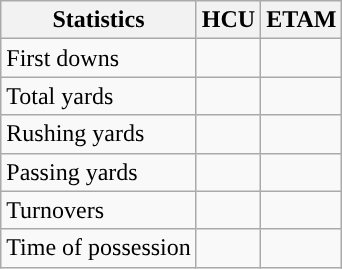<table class="wikitable" style="float:left">
<tr>
<th>Statistics</th>
<th>HCU</th>
<th>ETAM</th>
</tr>
<tr>
<td>First downs</td>
<td></td>
<td></td>
</tr>
<tr>
<td>Total yards</td>
<td></td>
<td></td>
</tr>
<tr>
<td>Rushing yards</td>
<td></td>
<td></td>
</tr>
<tr>
<td>Passing yards</td>
<td></td>
<td></td>
</tr>
<tr>
<td>Turnovers</td>
<td></td>
<td></td>
</tr>
<tr>
<td>Time of possession</td>
<td></td>
<td></td>
</tr>
</table>
